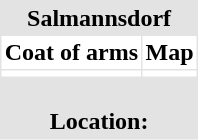<table border="0" cellpadding="2" cellspacing="1" align="right" style="margin-left:1em; background:#e3e3e3;">
<tr>
<th colspan="2">Salmannsdorf</th>
</tr>
<tr bgcolor="#FFFFFF">
<th>Coat of arms</th>
<th>Map</th>
</tr>
<tr --- bgcolor="#FFFFFF">
<td></td>
<td></td>
</tr>
<tr>
<th colspan=2><br>Location: </th>
</tr>
</table>
